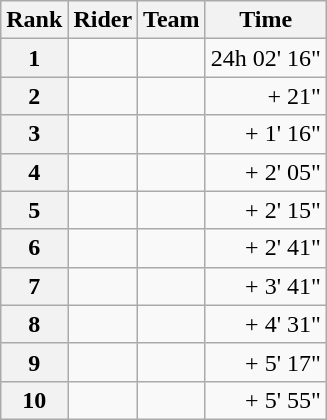<table class="wikitable" margin-bottom:0;">
<tr>
<th scope="col">Rank</th>
<th scope="col">Rider</th>
<th scope="col">Team</th>
<th scope="col">Time</th>
</tr>
<tr>
<th scope="row">1</th>
<td> </td>
<td></td>
<td align="right">24h 02' 16"</td>
</tr>
<tr>
<th scope="row">2</th>
<td> </td>
<td></td>
<td align="right">+ 21"</td>
</tr>
<tr>
<th scope="row">3</th>
<td> </td>
<td></td>
<td align="right">+ 1' 16"</td>
</tr>
<tr>
<th scope="row">4</th>
<td></td>
<td></td>
<td align="right">+ 2' 05"</td>
</tr>
<tr>
<th scope="row">5</th>
<td></td>
<td></td>
<td align="right">+ 2' 15"</td>
</tr>
<tr>
<th scope="row">6</th>
<td></td>
<td></td>
<td align="right">+ 2' 41"</td>
</tr>
<tr>
<th scope="row">7</th>
<td></td>
<td></td>
<td align="right">+ 3' 41"</td>
</tr>
<tr>
<th scope="row">8</th>
<td></td>
<td></td>
<td align="right">+ 4' 31"</td>
</tr>
<tr>
<th scope="row">9</th>
<td></td>
<td></td>
<td align="right">+ 5' 17"</td>
</tr>
<tr>
<th scope="row">10</th>
<td></td>
<td></td>
<td align="right">+ 5' 55"</td>
</tr>
</table>
